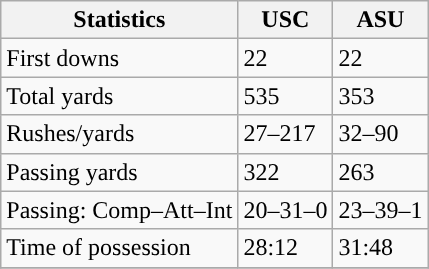<table class="wikitable" style="float: left;">
<tr>
<th>Statistics</th>
<th>USC</th>
<th>ASU</th>
</tr>
<tr>
<td>First downs</td>
<td>22</td>
<td>22</td>
</tr>
<tr>
<td>Total yards</td>
<td>535</td>
<td>353</td>
</tr>
<tr>
<td>Rushes/yards</td>
<td>27–217</td>
<td>32–90</td>
</tr>
<tr>
<td>Passing yards</td>
<td>322</td>
<td>263</td>
</tr>
<tr>
<td>Passing: Comp–Att–Int</td>
<td>20–31–0</td>
<td>23–39–1</td>
</tr>
<tr>
<td>Time of possession</td>
<td>28:12</td>
<td>31:48</td>
</tr>
<tr>
</tr>
</table>
